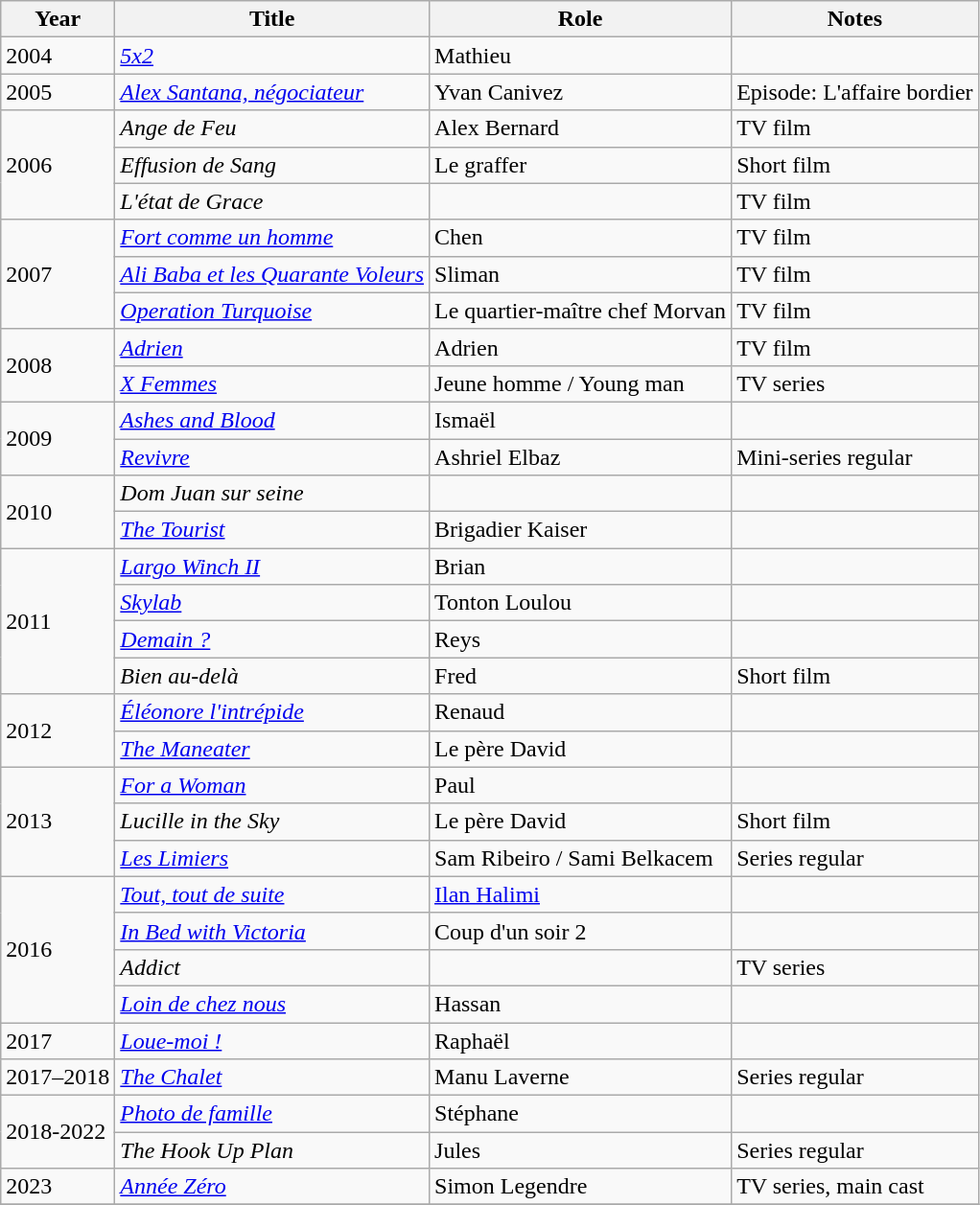<table class="wikitable sortable">
<tr>
<th>Year</th>
<th>Title</th>
<th>Role</th>
<th>Notes</th>
</tr>
<tr>
<td>2004</td>
<td><em><a href='#'>5x2</a></em></td>
<td>Mathieu</td>
<td></td>
</tr>
<tr>
<td>2005</td>
<td><em><a href='#'>Alex Santana, négociateur</a></em></td>
<td>Yvan Canivez</td>
<td>Episode: L'affaire bordier</td>
</tr>
<tr>
<td rowspan=3>2006</td>
<td><em>Ange de Feu</em></td>
<td>Alex Bernard</td>
<td>TV film</td>
</tr>
<tr>
<td><em>Effusion de Sang</em></td>
<td>Le graffer</td>
<td>Short film</td>
</tr>
<tr>
<td><em>L'état de Grace </em></td>
<td></td>
<td>TV film</td>
</tr>
<tr>
<td rowspan=3>2007</td>
<td><em><a href='#'>Fort comme un homme</a></em></td>
<td>Chen</td>
<td>TV film</td>
</tr>
<tr>
<td><em><a href='#'>Ali Baba et les Quarante Voleurs</a></em></td>
<td>Sliman</td>
<td>TV film</td>
</tr>
<tr>
<td><em><a href='#'>Operation Turquoise</a></em></td>
<td>Le quartier-maître chef Morvan</td>
<td>TV film</td>
</tr>
<tr>
<td rowspan=2>2008</td>
<td><em><a href='#'>Adrien</a></em></td>
<td>Adrien</td>
<td>TV film</td>
</tr>
<tr>
<td><em><a href='#'>X Femmes</a></em></td>
<td>Jeune homme / Young man</td>
<td>TV series</td>
</tr>
<tr>
<td rowspan=2>2009</td>
<td><em><a href='#'>Ashes and Blood</a></em></td>
<td>Ismaël</td>
<td></td>
</tr>
<tr>
<td><em><a href='#'>Revivre</a></em></td>
<td>Ashriel Elbaz</td>
<td>Mini-series regular</td>
</tr>
<tr>
<td rowspan=2>2010</td>
<td><em>Dom Juan sur seine</em></td>
<td></td>
<td></td>
</tr>
<tr>
<td><em><a href='#'>The Tourist</a></em></td>
<td>Brigadier Kaiser</td>
<td></td>
</tr>
<tr>
<td rowspan=4>2011</td>
<td><em><a href='#'>Largo Winch II</a></em></td>
<td>Brian</td>
<td></td>
</tr>
<tr>
<td><em><a href='#'>Skylab</a></em></td>
<td>Tonton Loulou</td>
<td></td>
</tr>
<tr>
<td><em><a href='#'>Demain ?</a></em></td>
<td>Reys</td>
<td></td>
</tr>
<tr>
<td><em>Bien au-delà</em></td>
<td>Fred</td>
<td>Short film</td>
</tr>
<tr>
<td rowspan=2>2012</td>
<td><em><a href='#'>Éléonore l'intrépide</a></em></td>
<td>Renaud</td>
<td></td>
</tr>
<tr>
<td><em><a href='#'>The Maneater</a></em></td>
<td>Le père David</td>
<td></td>
</tr>
<tr>
<td rowspan=3>2013</td>
<td><em><a href='#'>For a Woman</a></em></td>
<td>Paul</td>
<td></td>
</tr>
<tr>
<td><em>Lucille in the Sky</em></td>
<td>Le père David</td>
<td>Short film</td>
</tr>
<tr>
<td><em><a href='#'>Les Limiers</a></em></td>
<td>Sam Ribeiro / Sami Belkacem</td>
<td>Series regular</td>
</tr>
<tr>
<td rowspan=4>2016</td>
<td><em><a href='#'>Tout, tout de suite</a></em></td>
<td><a href='#'>Ilan Halimi</a></td>
<td></td>
</tr>
<tr>
<td><em><a href='#'>In Bed with Victoria</a></em></td>
<td>Coup d'un soir 2</td>
<td></td>
</tr>
<tr>
<td><em>Addict</em></td>
<td></td>
<td>TV series</td>
</tr>
<tr>
<td><em><a href='#'>Loin de chez nous</a></em></td>
<td>Hassan</td>
<td></td>
</tr>
<tr>
<td>2017</td>
<td><em><a href='#'>Loue-moi !</a></em></td>
<td>Raphaël</td>
<td></td>
</tr>
<tr>
<td>2017–2018</td>
<td><em><a href='#'>The Chalet</a></em></td>
<td>Manu Laverne</td>
<td>Series regular</td>
</tr>
<tr>
<td rowspan="2">2018-2022</td>
<td><em><a href='#'>Photo de famille</a></em></td>
<td>Stéphane</td>
<td></td>
</tr>
<tr>
<td><em>The Hook Up Plan</em></td>
<td>Jules</td>
<td>Series regular</td>
</tr>
<tr>
<td>2023</td>
<td><em><a href='#'>Année Zéro</a></em></td>
<td>Simon Legendre</td>
<td>TV series, main cast</td>
</tr>
<tr>
</tr>
</table>
